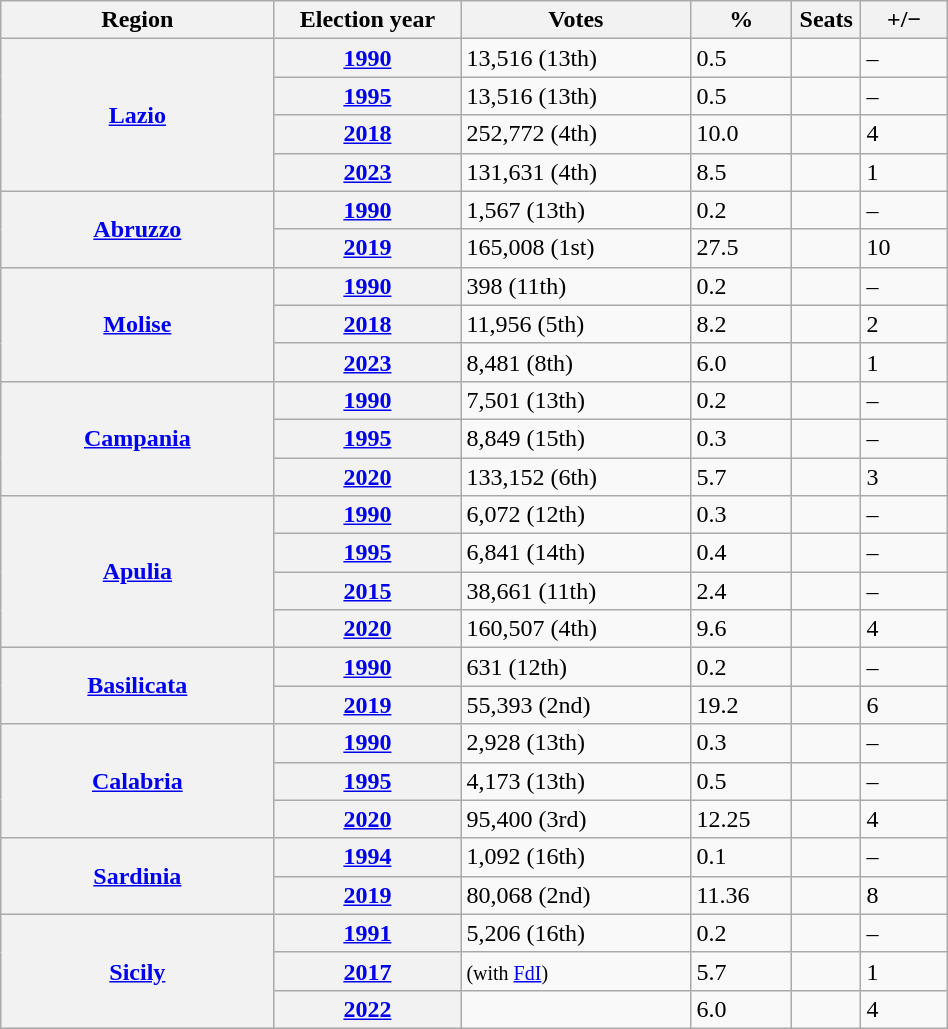<table class=wikitable style="width:50%; border:1px #AAAAFF solid">
<tr>
<th width=19%>Region</th>
<th width=13%>Election year</th>
<th width=16%>Votes</th>
<th width=7%>%</th>
<th width=1%>Seats</th>
<th width=6%>+/−</th>
</tr>
<tr>
<th rowspan=4><a href='#'>Lazio</a></th>
<th><a href='#'>1990</a></th>
<td>13,516 (13th)</td>
<td>0.5</td>
<td></td>
<td><div>–</div></td>
</tr>
<tr>
<th><a href='#'>1995</a></th>
<td>13,516 (13th)</td>
<td>0.5</td>
<td></td>
<td><div>–</div></td>
</tr>
<tr>
<th><a href='#'>2018</a></th>
<td>252,772 (4th)</td>
<td>10.0</td>
<td></td>
<td><div> 4</div></td>
</tr>
<tr>
<th><a href='#'>2023</a></th>
<td>131,631 (4th)</td>
<td>8.5</td>
<td></td>
<td><div> 1</div></td>
</tr>
<tr>
<th rowspan=2><a href='#'>Abruzzo</a></th>
<th><a href='#'>1990</a></th>
<td>1,567	 (13th)</td>
<td>0.2</td>
<td></td>
<td><div>–</div></td>
</tr>
<tr>
<th><a href='#'>2019</a></th>
<td>165,008 (1st)</td>
<td>27.5</td>
<td></td>
<td><div> 10</div></td>
</tr>
<tr>
<th rowspan=3><a href='#'>Molise</a></th>
<th><a href='#'>1990</a></th>
<td>398 (11th)</td>
<td>0.2</td>
<td></td>
<td><div>–</div></td>
</tr>
<tr>
<th><a href='#'>2018</a></th>
<td>11,956 (5th)</td>
<td>8.2</td>
<td></td>
<td><div> 2</div></td>
</tr>
<tr>
<th><a href='#'>2023</a></th>
<td>8,481 (8th)</td>
<td>6.0</td>
<td></td>
<td><div> 1</div></td>
</tr>
<tr>
<th rowspan=3><a href='#'>Campania</a></th>
<th><a href='#'>1990</a></th>
<td>7,501 (13th)</td>
<td>0.2</td>
<td></td>
<td><div>–</div></td>
</tr>
<tr>
<th><a href='#'>1995</a></th>
<td>8,849 (15th)</td>
<td>0.3</td>
<td></td>
<td><div>–</div></td>
</tr>
<tr>
<th><a href='#'>2020</a></th>
<td>133,152 (6th)</td>
<td>5.7</td>
<td></td>
<td><div> 3</div></td>
</tr>
<tr>
<th rowspan=4><a href='#'>Apulia</a></th>
<th><a href='#'>1990</a></th>
<td>6,072	 (12th)</td>
<td>0.3</td>
<td></td>
<td><div>–</div></td>
</tr>
<tr>
<th><a href='#'>1995</a></th>
<td>6,841 (14th)</td>
<td>0.4</td>
<td></td>
<td><div>–</div></td>
</tr>
<tr>
<th><a href='#'>2015</a></th>
<td>38,661 (11th)</td>
<td>2.4</td>
<td></td>
<td><div>–</div></td>
</tr>
<tr>
<th><a href='#'>2020</a></th>
<td>160,507 (4th)</td>
<td>9.6</td>
<td></td>
<td><div> 4</div></td>
</tr>
<tr>
<th rowspan=2><a href='#'>Basilicata</a></th>
<th><a href='#'>1990</a></th>
<td>631 (12th)</td>
<td>0.2</td>
<td></td>
<td><div>–</div></td>
</tr>
<tr>
<th><a href='#'>2019</a></th>
<td>55,393 (2nd)</td>
<td>19.2</td>
<td></td>
<td><div> 6</div></td>
</tr>
<tr>
<th rowspan=3><a href='#'>Calabria</a></th>
<th><a href='#'>1990</a></th>
<td>2,928 (13th)</td>
<td>0.3</td>
<td></td>
<td><div>–</div></td>
</tr>
<tr>
<th><a href='#'>1995</a></th>
<td>4,173 (13th)</td>
<td>0.5</td>
<td></td>
<td><div>–</div></td>
</tr>
<tr>
<th><a href='#'>2020</a></th>
<td>95,400 (3rd)</td>
<td>12.25</td>
<td></td>
<td><div> 4</div></td>
</tr>
<tr>
<th rowspan=2><a href='#'>Sardinia</a></th>
<th><a href='#'>1994</a></th>
<td>1,092 (16th)</td>
<td>0.1</td>
<td></td>
<td><div>–</div></td>
</tr>
<tr>
<th><a href='#'>2019</a></th>
<td>80,068 (2nd)</td>
<td>11.36</td>
<td></td>
<td><div> 8</div></td>
</tr>
<tr>
<th rowspan=3><a href='#'>Sicily</a></th>
<th><a href='#'>1991</a></th>
<td>5,206 (16th)</td>
<td>0.2</td>
<td></td>
<td><div>–</div></td>
</tr>
<tr>
<th><a href='#'>2017</a></th>
<td> <small>(with <a href='#'>FdI</a>)</small></td>
<td>5.7</td>
<td></td>
<td><div> 1</div></td>
</tr>
<tr>
<th><a href='#'>2022</a></th>
<td></td>
<td>6.0</td>
<td></td>
<td><div> 4</div></td>
</tr>
</table>
